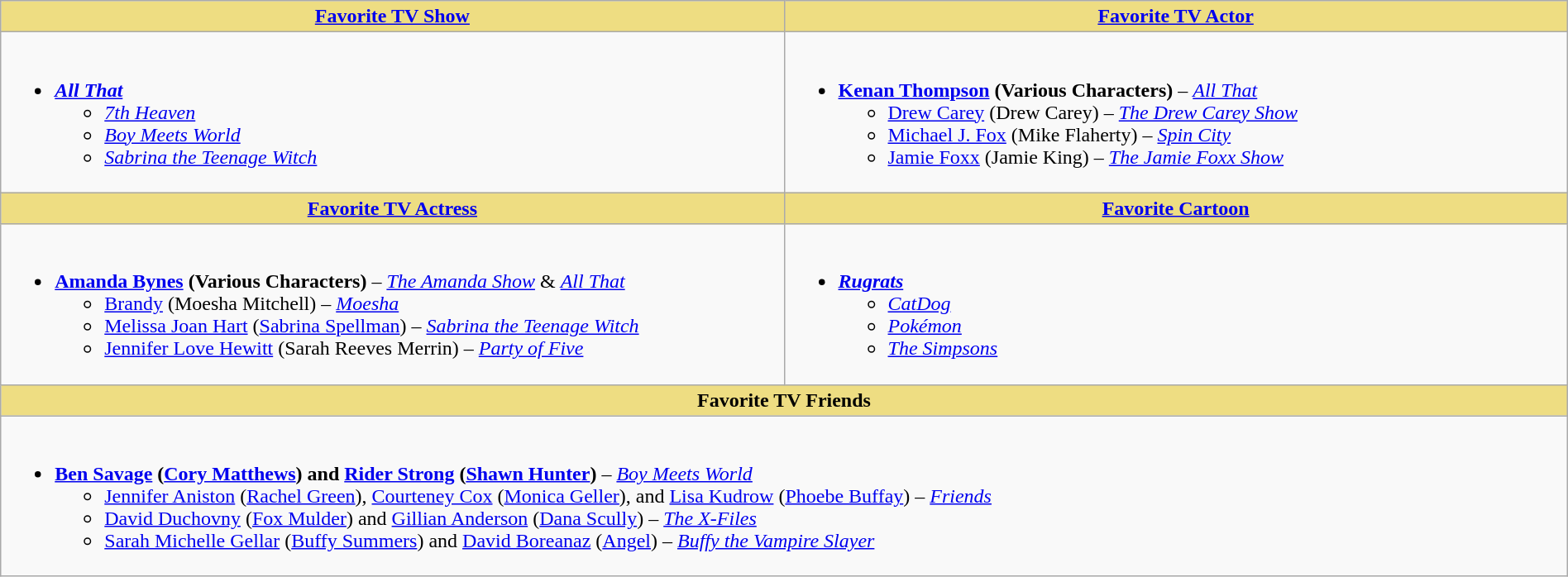<table class="wikitable" style="width:100%">
<tr>
<th style="background:#EEDD82; width:50%"><a href='#'>Favorite TV Show</a></th>
<th style="background:#EEDD82; width:50%"><a href='#'>Favorite TV Actor</a></th>
</tr>
<tr>
<td valign="top"><br><ul><li><strong><em><a href='#'>All That</a></em></strong><ul><li><em><a href='#'>7th Heaven</a></em></li><li><em><a href='#'>Boy Meets World</a></em></li><li><em><a href='#'>Sabrina the Teenage Witch</a></em></li></ul></li></ul></td>
<td valign="top"><br><ul><li><strong><a href='#'>Kenan Thompson</a> (Various Characters)</strong> – <em><a href='#'>All That</a></em><ul><li><a href='#'>Drew Carey</a> (Drew Carey) – <em><a href='#'>The Drew Carey Show</a></em></li><li><a href='#'>Michael J. Fox</a> (Mike Flaherty) – <em><a href='#'>Spin City</a></em></li><li><a href='#'>Jamie Foxx</a> (Jamie King) – <em><a href='#'>The Jamie Foxx Show</a></em></li></ul></li></ul></td>
</tr>
<tr>
<th style="background:#EEDD82; width:50%"><a href='#'>Favorite TV Actress</a></th>
<th style="background:#EEDD82; width:50%"><a href='#'>Favorite Cartoon</a></th>
</tr>
<tr>
<td valign="top"><br><ul><li><strong><a href='#'>Amanda Bynes</a> (Various Characters)</strong> – <em><a href='#'>The Amanda Show</a></em> & <em><a href='#'>All That</a></em><ul><li><a href='#'>Brandy</a> (Moesha Mitchell) – <em><a href='#'>Moesha</a></em></li><li><a href='#'>Melissa Joan Hart</a> (<a href='#'>Sabrina Spellman</a>) – <em><a href='#'>Sabrina the Teenage Witch</a></em></li><li><a href='#'>Jennifer Love Hewitt</a> (Sarah Reeves Merrin) – <em><a href='#'>Party of Five</a></em></li></ul></li></ul></td>
<td valign="top"><br><ul><li><strong><em><a href='#'>Rugrats</a></em></strong><ul><li><em><a href='#'>CatDog</a></em></li><li><em><a href='#'>Pokémon</a></em></li><li><em><a href='#'>The Simpsons</a></em></li></ul></li></ul></td>
</tr>
<tr>
<th style="background:#EEDD82;" colspan="2">Favorite TV Friends</th>
</tr>
<tr>
<td colspan="2" valign="top"><br><ul><li><strong><a href='#'>Ben Savage</a> (<a href='#'>Cory Matthews</a>) and <a href='#'>Rider Strong</a> (<a href='#'>Shawn Hunter</a>)</strong> – <em><a href='#'>Boy Meets World</a></em><ul><li><a href='#'>Jennifer Aniston</a> (<a href='#'>Rachel Green</a>), <a href='#'>Courteney Cox</a> (<a href='#'>Monica Geller</a>), and <a href='#'>Lisa Kudrow</a> (<a href='#'>Phoebe Buffay</a>) – <em><a href='#'>Friends</a></em></li><li><a href='#'>David Duchovny</a> (<a href='#'>Fox Mulder</a>) and <a href='#'>Gillian Anderson</a> (<a href='#'>Dana Scully</a>) – <em><a href='#'>The X-Files</a></em></li><li><a href='#'>Sarah Michelle Gellar</a> (<a href='#'>Buffy Summers</a>) and <a href='#'>David Boreanaz</a> (<a href='#'>Angel</a>) – <em><a href='#'>Buffy the Vampire Slayer</a></em></li></ul></li></ul></td>
</tr>
</table>
